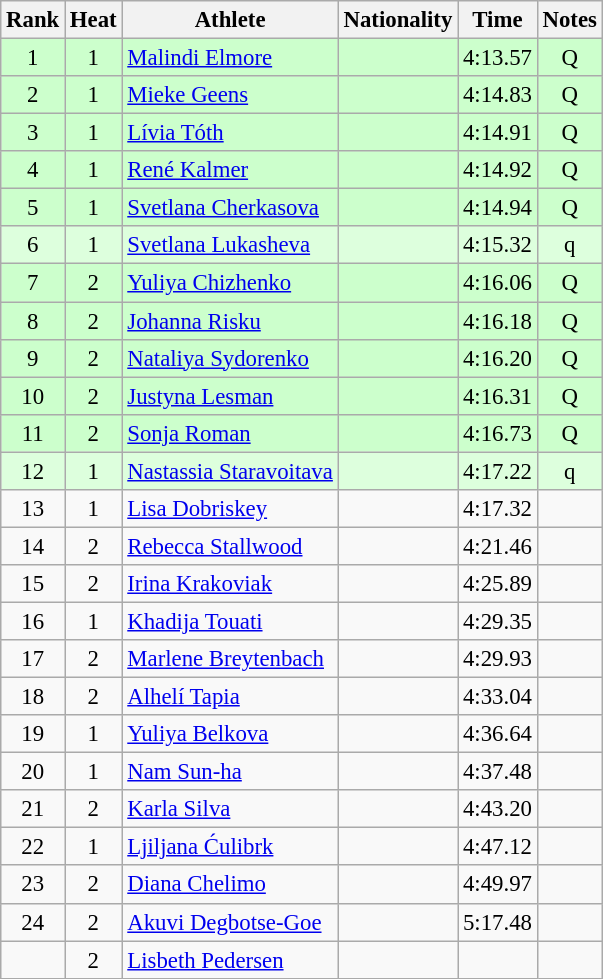<table class="wikitable sortable" style="text-align:center;font-size:95%">
<tr>
<th>Rank</th>
<th>Heat</th>
<th>Athlete</th>
<th>Nationality</th>
<th>Time</th>
<th>Notes</th>
</tr>
<tr bgcolor=ccffcc>
<td>1</td>
<td>1</td>
<td align="left"><a href='#'>Malindi Elmore</a></td>
<td align=left></td>
<td>4:13.57</td>
<td>Q</td>
</tr>
<tr bgcolor=ccffcc>
<td>2</td>
<td>1</td>
<td align="left"><a href='#'>Mieke Geens</a></td>
<td align=left></td>
<td>4:14.83</td>
<td>Q</td>
</tr>
<tr bgcolor=ccffcc>
<td>3</td>
<td>1</td>
<td align="left"><a href='#'>Lívia Tóth</a></td>
<td align=left></td>
<td>4:14.91</td>
<td>Q</td>
</tr>
<tr bgcolor=ccffcc>
<td>4</td>
<td>1</td>
<td align="left"><a href='#'>René Kalmer</a></td>
<td align=left></td>
<td>4:14.92</td>
<td>Q</td>
</tr>
<tr bgcolor=ccffcc>
<td>5</td>
<td>1</td>
<td align="left"><a href='#'>Svetlana Cherkasova</a></td>
<td align=left></td>
<td>4:14.94</td>
<td>Q</td>
</tr>
<tr bgcolor=ddffdd>
<td>6</td>
<td>1</td>
<td align="left"><a href='#'>Svetlana Lukasheva</a></td>
<td align=left></td>
<td>4:15.32</td>
<td>q</td>
</tr>
<tr bgcolor=ccffcc>
<td>7</td>
<td>2</td>
<td align="left"><a href='#'>Yuliya Chizhenko</a></td>
<td align=left></td>
<td>4:16.06</td>
<td>Q</td>
</tr>
<tr bgcolor=ccffcc>
<td>8</td>
<td>2</td>
<td align="left"><a href='#'>Johanna Risku</a></td>
<td align=left></td>
<td>4:16.18</td>
<td>Q</td>
</tr>
<tr bgcolor=ccffcc>
<td>9</td>
<td>2</td>
<td align="left"><a href='#'>Nataliya Sydorenko</a></td>
<td align=left></td>
<td>4:16.20</td>
<td>Q</td>
</tr>
<tr bgcolor=ccffcc>
<td>10</td>
<td>2</td>
<td align="left"><a href='#'>Justyna Lesman</a></td>
<td align=left></td>
<td>4:16.31</td>
<td>Q</td>
</tr>
<tr bgcolor=ccffcc>
<td>11</td>
<td>2</td>
<td align="left"><a href='#'>Sonja Roman</a></td>
<td align=left></td>
<td>4:16.73</td>
<td>Q</td>
</tr>
<tr bgcolor=ddffdd>
<td>12</td>
<td>1</td>
<td align="left"><a href='#'>Nastassia Staravoitava</a></td>
<td align=left></td>
<td>4:17.22</td>
<td>q</td>
</tr>
<tr>
<td>13</td>
<td>1</td>
<td align="left"><a href='#'>Lisa Dobriskey</a></td>
<td align=left></td>
<td>4:17.32</td>
<td></td>
</tr>
<tr>
<td>14</td>
<td>2</td>
<td align="left"><a href='#'>Rebecca Stallwood</a></td>
<td align=left></td>
<td>4:21.46</td>
<td></td>
</tr>
<tr>
<td>15</td>
<td>2</td>
<td align="left"><a href='#'>Irina Krakoviak</a></td>
<td align=left></td>
<td>4:25.89</td>
<td></td>
</tr>
<tr>
<td>16</td>
<td>1</td>
<td align="left"><a href='#'>Khadija Touati</a></td>
<td align=left></td>
<td>4:29.35</td>
<td></td>
</tr>
<tr>
<td>17</td>
<td>2</td>
<td align="left"><a href='#'>Marlene Breytenbach</a></td>
<td align=left></td>
<td>4:29.93</td>
<td></td>
</tr>
<tr>
<td>18</td>
<td>2</td>
<td align="left"><a href='#'>Alhelí Tapia</a></td>
<td align=left></td>
<td>4:33.04</td>
<td></td>
</tr>
<tr>
<td>19</td>
<td>1</td>
<td align="left"><a href='#'>Yuliya Belkova</a></td>
<td align=left></td>
<td>4:36.64</td>
<td></td>
</tr>
<tr>
<td>20</td>
<td>1</td>
<td align="left"><a href='#'>Nam Sun-ha</a></td>
<td align=left></td>
<td>4:37.48</td>
<td></td>
</tr>
<tr>
<td>21</td>
<td>2</td>
<td align="left"><a href='#'>Karla Silva</a></td>
<td align=left></td>
<td>4:43.20</td>
<td></td>
</tr>
<tr>
<td>22</td>
<td>1</td>
<td align="left"><a href='#'>Ljiljana Ćulibrk</a></td>
<td align=left></td>
<td>4:47.12</td>
<td></td>
</tr>
<tr>
<td>23</td>
<td>2</td>
<td align="left"><a href='#'>Diana Chelimo</a></td>
<td align=left></td>
<td>4:49.97</td>
<td></td>
</tr>
<tr>
<td>24</td>
<td>2</td>
<td align="left"><a href='#'>Akuvi Degbotse-Goe</a></td>
<td align=left></td>
<td>5:17.48</td>
<td></td>
</tr>
<tr>
<td></td>
<td>2</td>
<td align="left"><a href='#'>Lisbeth Pedersen</a></td>
<td align=left></td>
<td></td>
<td></td>
</tr>
</table>
